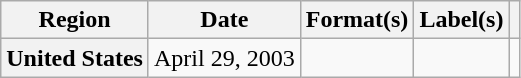<table class="wikitable sortable plainrowheaders">
<tr>
<th scope="col">Region</th>
<th scope="col">Date</th>
<th scope="col">Format(s)</th>
<th scope="col">Label(s)</th>
<th scope="col"></th>
</tr>
<tr>
<th scope="row">United States</th>
<td>April 29, 2003</td>
<td></td>
<td></td>
<td></td>
</tr>
</table>
